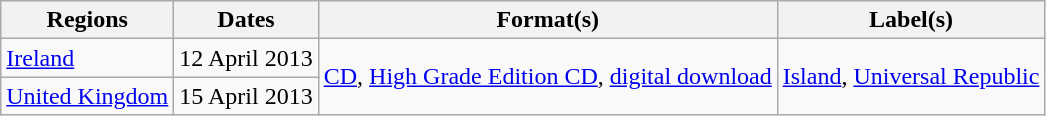<table class="wikitable plainrowheaders">
<tr>
<th scope="col">Regions</th>
<th scope="col">Dates</th>
<th scope="col">Format(s)</th>
<th scope="col">Label(s)</th>
</tr>
<tr>
<td><a href='#'>Ireland</a></td>
<td>12 April 2013</td>
<td rowspan="2"><a href='#'>CD</a>, <a href='#'>High Grade Edition CD</a>, <a href='#'>digital download</a></td>
<td rowspan="2"><a href='#'>Island</a>, <a href='#'>Universal Republic</a></td>
</tr>
<tr>
<td><a href='#'>United Kingdom</a></td>
<td>15 April 2013</td>
</tr>
</table>
